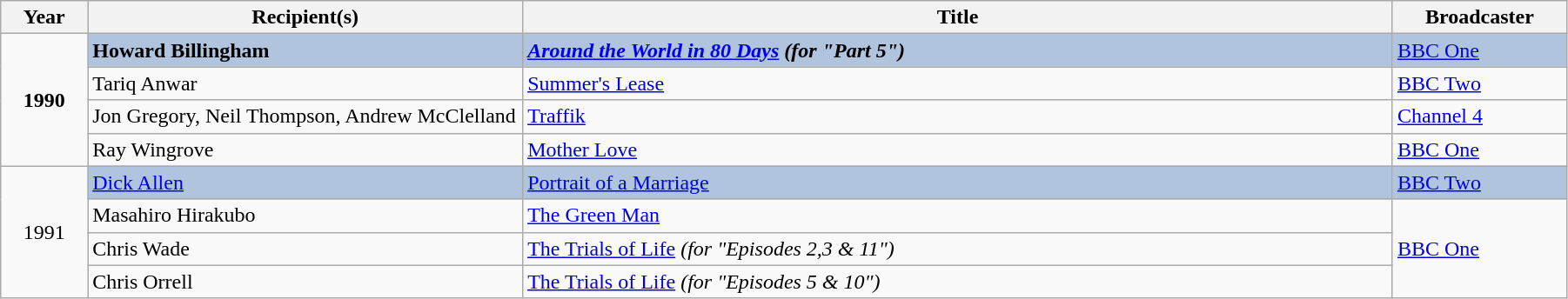<table class="wikitable" width="95%">
<tr>
<th width=5%>Year</th>
<th width=25%><strong>Recipient(s)</strong></th>
<th width=50%>Title</th>
<th width=10%><strong>Broadcaster</strong></th>
</tr>
<tr>
<td rowspan="4" style="text-align:center;"><strong>1990</strong></td>
<td style="background:#B0C4DE;"><strong>Howard Billingham</strong></td>
<td style="background:#B0C4DE;"><strong><em><a href='#'>Around the World in 80 Days</a><em> (for "Part 5")<strong></td>
<td style="background:#B0C4DE;"></strong><a href='#'>BBC One</a><strong></td>
</tr>
<tr>
<td>Tariq Anwar</td>
<td></em><a href='#'>Summer's Lease</a><em></td>
<td><a href='#'>BBC Two</a></td>
</tr>
<tr>
<td>Jon Gregory, Neil Thompson, Andrew McClelland</td>
<td></em><a href='#'>Traffik</a><em></td>
<td><a href='#'>Channel 4</a></td>
</tr>
<tr>
<td>Ray Wingrove</td>
<td></em><a href='#'>Mother Love</a><em></td>
<td><a href='#'>BBC One</a></td>
</tr>
<tr>
<td rowspan="4" style="text-align:center;"></strong>1991<strong></td>
<td style="background:#B0C4DE;"></strong><a href='#'>Dick Allen</a><strong></td>
<td style="background:#B0C4DE;"></em></strong><a href='#'>Portrait of a Marriage</a><strong><em></td>
<td style="background:#B0C4DE;"></strong><a href='#'>BBC Two</a><strong></td>
</tr>
<tr>
<td>Masahiro Hirakubo</td>
<td></em><a href='#'>The Green Man</a><em></td>
<td rowspan="3"><a href='#'>BBC One</a></td>
</tr>
<tr>
<td>Chris Wade</td>
<td></em><a href='#'>The Trials of Life</a><em> (for "Episodes 2,3 & 11")</td>
</tr>
<tr>
<td>Chris Orrell</td>
<td></em><a href='#'>The Trials of Life</a><em> (for "Episodes 5 & 10")</td>
</tr>
</table>
